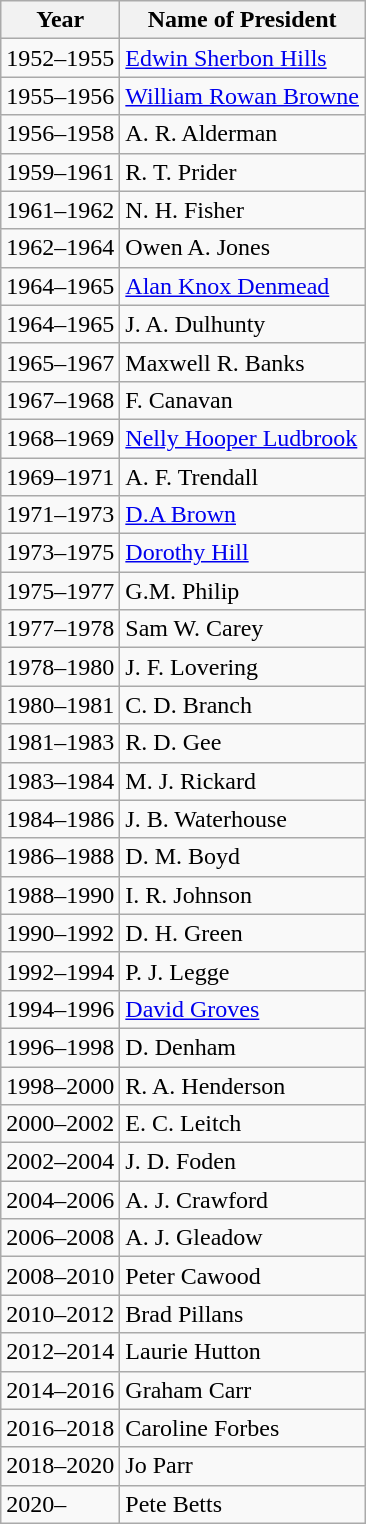<table class="wikitable">
<tr>
<th>Year</th>
<th>Name of President</th>
</tr>
<tr>
<td>1952–1955</td>
<td><a href='#'>Edwin Sherbon Hills</a></td>
</tr>
<tr>
<td>1955–1956</td>
<td><a href='#'>William Rowan Browne</a></td>
</tr>
<tr>
<td>1956–1958</td>
<td>A. R. Alderman</td>
</tr>
<tr>
<td>1959–1961</td>
<td>R. T. Prider</td>
</tr>
<tr>
<td>1961–1962</td>
<td>N. H. Fisher</td>
</tr>
<tr>
<td>1962–1964</td>
<td>Owen A. Jones</td>
</tr>
<tr>
<td>1964–1965</td>
<td><a href='#'>Alan Knox Denmead</a></td>
</tr>
<tr>
<td>1964–1965</td>
<td>J. A. Dulhunty</td>
</tr>
<tr>
<td>1965–1967</td>
<td>Maxwell R. Banks</td>
</tr>
<tr>
<td>1967–1968</td>
<td>F. Canavan</td>
</tr>
<tr>
<td>1968–1969</td>
<td><a href='#'>Nelly Hooper Ludbrook</a></td>
</tr>
<tr>
<td>1969–1971</td>
<td>A. F. Trendall</td>
</tr>
<tr>
<td>1971–1973</td>
<td><a href='#'>D.A Brown</a></td>
</tr>
<tr>
<td>1973–1975</td>
<td><a href='#'>Dorothy Hill</a></td>
</tr>
<tr>
<td>1975–1977</td>
<td>G.M. Philip</td>
</tr>
<tr>
<td>1977–1978</td>
<td>Sam W. Carey</td>
</tr>
<tr>
<td>1978–1980</td>
<td>J. F. Lovering</td>
</tr>
<tr>
<td>1980–1981</td>
<td>C. D. Branch</td>
</tr>
<tr>
<td>1981–1983</td>
<td>R. D. Gee</td>
</tr>
<tr>
<td>1983–1984</td>
<td>M. J. Rickard</td>
</tr>
<tr>
<td>1984–1986</td>
<td>J. B. Waterhouse</td>
</tr>
<tr>
<td>1986–1988</td>
<td>D. M. Boyd</td>
</tr>
<tr>
<td>1988–1990</td>
<td>I. R. Johnson</td>
</tr>
<tr>
<td>1990–1992</td>
<td>D. H. Green</td>
</tr>
<tr>
<td>1992–1994</td>
<td>P. J. Legge</td>
</tr>
<tr>
<td>1994–1996</td>
<td><a href='#'>David Groves</a></td>
</tr>
<tr>
<td>1996–1998</td>
<td>D. Denham</td>
</tr>
<tr>
<td>1998–2000</td>
<td>R. A. Henderson</td>
</tr>
<tr>
<td>2000–2002</td>
<td>E. C. Leitch</td>
</tr>
<tr>
<td>2002–2004</td>
<td>J. D. Foden</td>
</tr>
<tr>
<td>2004–2006</td>
<td>A. J. Crawford</td>
</tr>
<tr>
<td>2006–2008</td>
<td>A. J. Gleadow</td>
</tr>
<tr>
<td>2008–2010</td>
<td>Peter Cawood</td>
</tr>
<tr>
<td>2010–2012</td>
<td>Brad Pillans</td>
</tr>
<tr>
<td>2012–2014</td>
<td>Laurie Hutton</td>
</tr>
<tr>
<td>2014–2016</td>
<td>Graham Carr</td>
</tr>
<tr>
<td>2016–2018</td>
<td>Caroline Forbes</td>
</tr>
<tr>
<td>2018–2020</td>
<td>Jo Parr</td>
</tr>
<tr>
<td>2020–</td>
<td>Pete Betts</td>
</tr>
</table>
